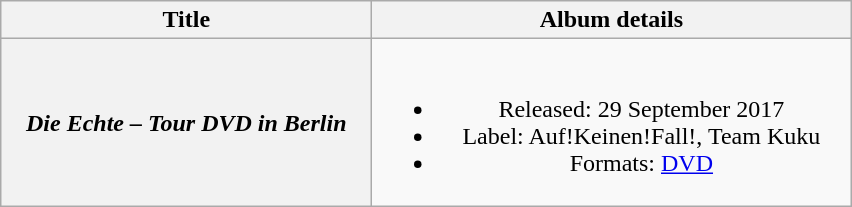<table class="wikitable plainrowheaders" style="text-align:center;">
<tr>
<th scope="col" style="width:15em;">Title</th>
<th scope="col" style="width:19.5em;">Album details</th>
</tr>
<tr>
<th scope="row"><em>Die Echte – Tour DVD in Berlin</em><br></th>
<td><br><ul><li>Released: 29 September 2017</li><li>Label: Auf!Keinen!Fall!, Team Kuku</li><li>Formats: <a href='#'>DVD</a></li></ul></td>
</tr>
</table>
